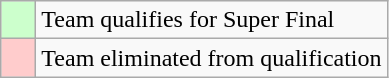<table class="wikitable">
<tr>
<td style="background: #ccffcc;">    </td>
<td>Team qualifies for Super Final</td>
</tr>
<tr>
<td style="background: #ffcccc;">    </td>
<td>Team eliminated from qualification</td>
</tr>
</table>
